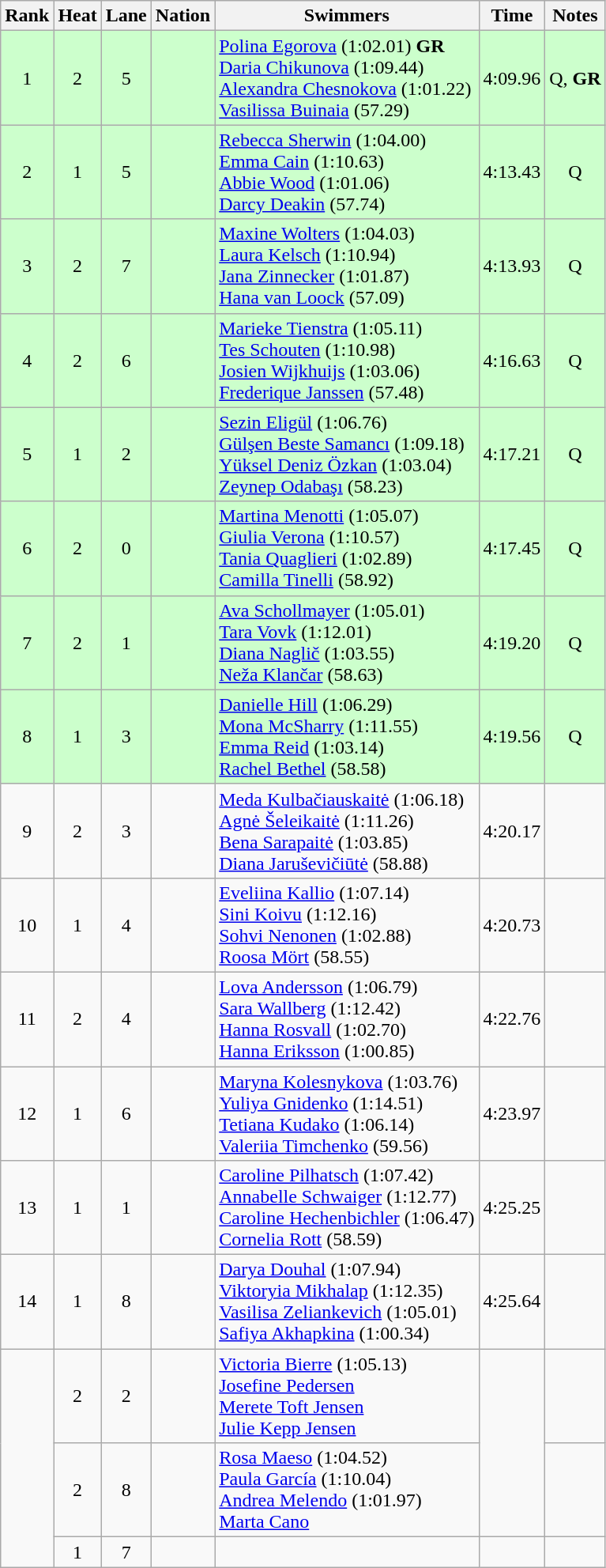<table class="wikitable sortable" style="text-align:center">
<tr>
<th>Rank</th>
<th>Heat</th>
<th>Lane</th>
<th>Nation</th>
<th>Swimmers</th>
<th>Time</th>
<th>Notes</th>
</tr>
<tr bgcolor=ccffcc>
<td>1</td>
<td>2</td>
<td>5</td>
<td align=left></td>
<td align= left><a href='#'>Polina Egorova</a> (1:02.01) <strong>GR</strong><br><a href='#'>Daria Chikunova</a> (1:09.44)<br><a href='#'>Alexandra Chesnokova</a> (1:01.22)<br><a href='#'>Vasilissa Buinaia</a> (57.29)</td>
<td>4:09.96</td>
<td>Q, <strong>GR</strong></td>
</tr>
<tr bgcolor=ccffcc>
<td>2</td>
<td>1</td>
<td>5</td>
<td align=left></td>
<td align=left><a href='#'>Rebecca Sherwin</a> (1:04.00)<br><a href='#'>Emma Cain</a> (1:10.63)<br><a href='#'>Abbie Wood</a> (1:01.06)<br><a href='#'>Darcy Deakin</a> (57.74)</td>
<td>4:13.43</td>
<td>Q</td>
</tr>
<tr bgcolor=ccffcc>
<td>3</td>
<td>2</td>
<td>7</td>
<td align=left></td>
<td align=left><a href='#'>Maxine Wolters</a> (1:04.03)<br><a href='#'>Laura Kelsch</a> (1:10.94)<br><a href='#'>Jana Zinnecker</a> (1:01.87)<br><a href='#'>Hana van Loock</a> (57.09)</td>
<td>4:13.93</td>
<td>Q</td>
</tr>
<tr bgcolor=ccffcc>
<td>4</td>
<td>2</td>
<td>6</td>
<td align=left></td>
<td align=left><a href='#'>Marieke Tienstra</a> (1:05.11)<br><a href='#'>Tes Schouten</a> (1:10.98)<br><a href='#'>Josien Wijkhuijs</a> (1:03.06)<br><a href='#'>Frederique Janssen</a> (57.48)</td>
<td>4:16.63</td>
<td>Q</td>
</tr>
<tr bgcolor=ccffcc>
<td>5</td>
<td>1</td>
<td>2</td>
<td align=left></td>
<td align=left><a href='#'>Sezin Eligül</a> (1:06.76)<br><a href='#'>Gülşen Beste Samancı</a> (1:09.18)<br><a href='#'>Yüksel Deniz Özkan</a> (1:03.04)<br><a href='#'>Zeynep Odabaşı</a> (58.23)</td>
<td>4:17.21</td>
<td>Q</td>
</tr>
<tr bgcolor=ccffcc>
<td>6</td>
<td>2</td>
<td>0</td>
<td align=left></td>
<td align=left><a href='#'>Martina Menotti</a> (1:05.07)<br><a href='#'>Giulia Verona</a> (1:10.57)<br><a href='#'>Tania Quaglieri</a> (1:02.89)<br><a href='#'>Camilla Tinelli</a> (58.92)</td>
<td>4:17.45</td>
<td>Q</td>
</tr>
<tr bgcolor=ccffcc>
<td>7</td>
<td>2</td>
<td>1</td>
<td align=left></td>
<td align=left><a href='#'>Ava Schollmayer</a> (1:05.01)<br><a href='#'>Tara Vovk</a> (1:12.01)<br><a href='#'>Diana Naglič</a> (1:03.55)<br><a href='#'>Neža Klančar</a> (58.63)</td>
<td>4:19.20</td>
<td>Q</td>
</tr>
<tr bgcolor=ccffcc>
<td>8</td>
<td>1</td>
<td>3</td>
<td align=left></td>
<td align=left><a href='#'>Danielle Hill</a> (1:06.29)<br><a href='#'>Mona McSharry</a> (1:11.55)<br><a href='#'>Emma Reid</a> (1:03.14)<br><a href='#'>Rachel Bethel</a> (58.58)</td>
<td>4:19.56</td>
<td>Q</td>
</tr>
<tr>
<td>9</td>
<td>2</td>
<td>3</td>
<td align=left></td>
<td align=left><a href='#'>Meda Kulbačiauskaitė</a> (1:06.18)<br><a href='#'>Agnė Šeleikaitė</a> (1:11.26)<br><a href='#'>Bena Sarapaitė</a> (1:03.85)<br><a href='#'>Diana Jaruševičiūtė</a> (58.88)</td>
<td>4:20.17</td>
<td></td>
</tr>
<tr>
<td>10</td>
<td>1</td>
<td>4</td>
<td align=left></td>
<td align=left><a href='#'>Eveliina Kallio</a> (1:07.14)<br><a href='#'>Sini Koivu</a> (1:12.16)<br><a href='#'>Sohvi Nenonen</a> (1:02.88)<br><a href='#'>Roosa Mört</a> (58.55)</td>
<td>4:20.73</td>
<td></td>
</tr>
<tr>
<td>11</td>
<td>2</td>
<td>4</td>
<td align=left></td>
<td align=left><a href='#'>Lova Andersson</a> (1:06.79)<br><a href='#'>Sara Wallberg</a> (1:12.42)<br><a href='#'>Hanna Rosvall</a> (1:02.70)<br><a href='#'>Hanna Eriksson</a> (1:00.85)</td>
<td>4:22.76</td>
<td></td>
</tr>
<tr>
<td>12</td>
<td>1</td>
<td>6</td>
<td align=left></td>
<td align=left><a href='#'>Maryna Kolesnykova</a> (1:03.76)<br><a href='#'>Yuliya Gnidenko</a> (1:14.51)<br><a href='#'>Tetiana Kudako</a> (1:06.14)<br><a href='#'>Valeriia Timchenko</a> (59.56)</td>
<td>4:23.97</td>
<td></td>
</tr>
<tr>
<td>13</td>
<td>1</td>
<td>1</td>
<td align=left></td>
<td align=left><a href='#'>Caroline Pilhatsch</a> (1:07.42)<br><a href='#'>Annabelle Schwaiger</a> (1:12.77)<br><a href='#'>Caroline Hechenbichler</a> (1:06.47)<br><a href='#'>Cornelia Rott</a> (58.59)</td>
<td>4:25.25</td>
<td></td>
</tr>
<tr>
<td>14</td>
<td>1</td>
<td>8</td>
<td align=left></td>
<td align=left><a href='#'>Darya Douhal</a> (1:07.94)<br><a href='#'>Viktoryia Mikhalap</a> (1:12.35)<br><a href='#'>Vasilisa Zeliankevich</a> (1:05.01)<br><a href='#'>Safiya Akhapkina</a> (1:00.34)</td>
<td>4:25.64</td>
<td></td>
</tr>
<tr>
<td rowspan=3></td>
<td>2</td>
<td>2</td>
<td align=left></td>
<td align=left><a href='#'>Victoria Bierre</a> (1:05.13)<br><a href='#'>Josefine Pedersen</a><br><a href='#'>Merete Toft Jensen</a><br><a href='#'>Julie Kepp Jensen</a></td>
<td rowspan=2></td>
<td></td>
</tr>
<tr>
<td>2</td>
<td>8</td>
<td align=left></td>
<td align=left><a href='#'>Rosa Maeso</a> (1:04.52)<br><a href='#'>Paula García</a> (1:10.04)<br><a href='#'>Andrea Melendo</a> (1:01.97)<br><a href='#'>Marta Cano</a></td>
<td></td>
</tr>
<tr>
<td>1</td>
<td>7</td>
<td align= left></td>
<td align= left></td>
<td></td>
<td></td>
</tr>
</table>
